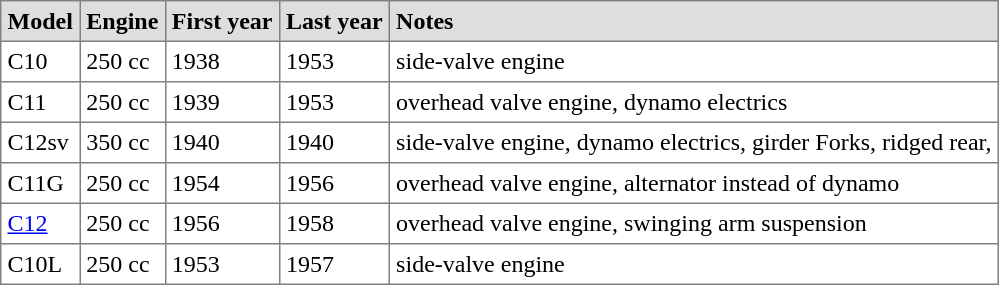<table class="toccolours" border="1" cellpadding="4" style="border-collapse:collapse">
<tr style="background:#dedede;">
<td><strong>Model</strong></td>
<td><strong>Engine</strong></td>
<td><strong>First year</strong></td>
<td><strong>Last year</strong></td>
<td><strong>Notes</strong></td>
</tr>
<tr>
<td>C10</td>
<td>250 cc</td>
<td>1938</td>
<td>1953</td>
<td>side-valve engine</td>
</tr>
<tr>
<td>C11</td>
<td>250 cc</td>
<td>1939</td>
<td>1953</td>
<td>overhead valve engine, dynamo electrics</td>
</tr>
<tr>
<td>C12sv</td>
<td>350 cc</td>
<td>1940</td>
<td>1940</td>
<td>side-valve engine, dynamo electrics, girder Forks, ridged rear,</td>
</tr>
<tr>
<td>C11G</td>
<td>250 cc</td>
<td>1954</td>
<td>1956</td>
<td>overhead valve engine, alternator instead of dynamo</td>
</tr>
<tr>
<td><a href='#'>C12</a></td>
<td>250 cc</td>
<td>1956</td>
<td>1958</td>
<td>overhead valve engine, swinging arm suspension</td>
</tr>
<tr>
<td>C10L</td>
<td>250 cc</td>
<td>1953</td>
<td>1957</td>
<td>side-valve engine</td>
</tr>
</table>
